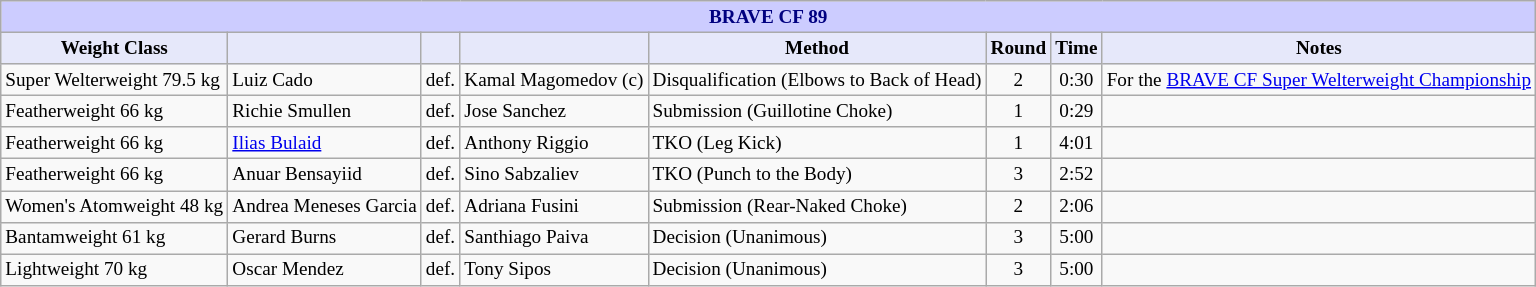<table class="wikitable" style="font-size: 80%;">
<tr>
<th colspan="8" style="background-color: #ccf; color: #000080; text-align: center;"><strong>BRAVE CF 89</strong></th>
</tr>
<tr>
<th colspan="1" style="background-color: #E6E8FA; color: #000000; text-align: center;">Weight Class</th>
<th colspan="1" style="background-color: #E6E8FA; color: #000000; text-align: center;"></th>
<th colspan="1" style="background-color: #E6E8FA; color: #000000; text-align: center;"></th>
<th colspan="1" style="background-color: #E6E8FA; color: #000000; text-align: center;"></th>
<th colspan="1" style="background-color: #E6E8FA; color: #000000; text-align: center;">Method</th>
<th colspan="1" style="background-color: #E6E8FA; color: #000000; text-align: center;">Round</th>
<th colspan="1" style="background-color: #E6E8FA; color: #000000; text-align: center;">Time</th>
<th colspan="1" style="background-color: #E6E8FA; color: #000000; text-align: center;">Notes</th>
</tr>
<tr>
<td>Super Welterweight 79.5 kg</td>
<td> Luiz Cado</td>
<td>def.</td>
<td> Kamal Magomedov (c)</td>
<td>Disqualification (Elbows to Back of Head)</td>
<td align=center>2</td>
<td align=center>0:30</td>
<td>For the <a href='#'>BRAVE CF Super Welterweight Championship</a></td>
</tr>
<tr>
<td>Featherweight 66 kg</td>
<td> Richie Smullen</td>
<td>def.</td>
<td> Jose Sanchez</td>
<td>Submission (Guillotine Choke)</td>
<td align=center>1</td>
<td align=center>0:29</td>
<td></td>
</tr>
<tr>
<td>Featherweight 66 kg</td>
<td> <a href='#'>Ilias Bulaid</a></td>
<td>def.</td>
<td> Anthony Riggio</td>
<td>TKO (Leg Kick)</td>
<td align=center>1</td>
<td align=center>4:01</td>
<td></td>
</tr>
<tr>
<td>Featherweight 66 kg</td>
<td> Anuar Bensayiid</td>
<td>def.</td>
<td> Sino Sabzaliev</td>
<td>TKO (Punch to the Body)</td>
<td align=center>3</td>
<td align=center>2:52</td>
<td></td>
</tr>
<tr>
<td>Women's Atomweight 48 kg</td>
<td> Andrea Meneses Garcia</td>
<td align=center>def.</td>
<td> Adriana Fusini</td>
<td>Submission (Rear-Naked Choke)</td>
<td align=center>2</td>
<td align=center>2:06</td>
<td></td>
</tr>
<tr>
<td>Bantamweight 61 kg</td>
<td> Gerard Burns</td>
<td>def.</td>
<td> Santhiago Paiva</td>
<td>Decision (Unanimous)</td>
<td align=center>3</td>
<td align=center>5:00</td>
<td></td>
</tr>
<tr>
<td>Lightweight 70 kg</td>
<td> Oscar Mendez</td>
<td>def.</td>
<td> Tony Sipos</td>
<td>Decision (Unanimous)</td>
<td align=center>3</td>
<td align=center>5:00</td>
<td></td>
</tr>
</table>
